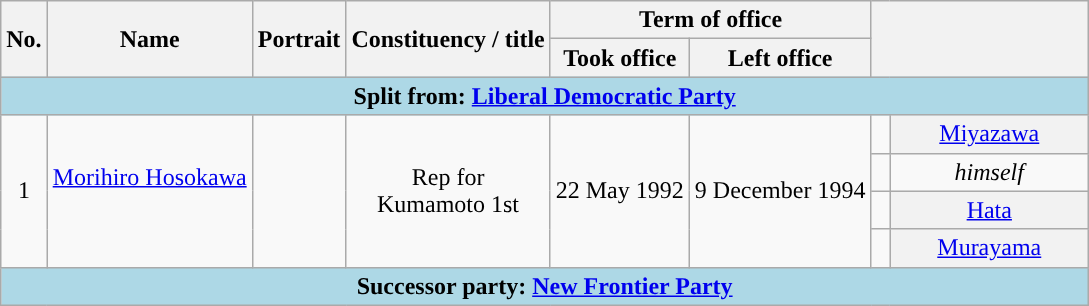<table class="wikitable"  style="text-align:center">
<tr>
<th rowspan=2>No.</th>
<th rowspan="2">Name<br><small></small></th>
<th rowspan=2>Portrait</th>
<th rowspan=2>Constituency / title</th>
<th colspan=2>Term of office</th>
<th colspan="2" style="width:20%;" rowspan="2"><a href='#'></a> </th>
</tr>
<tr>
<th>Took office</th>
<th>Left office</th>
</tr>
<tr>
<td bgcolor="lightblue" colspan="8"><strong>Split from: <a href='#'>Liberal Democratic Party</a></strong></td>
</tr>
<tr>
<td rowspan=4>1</td>
<td rowspan=4><a href='#'>Morihiro Hosokawa</a><br><small></small><br></td>
<td rowspan=4></td>
<td rowspan=4>Rep for<br>Kumamoto 1st</td>
<td rowspan=4>22 May 1992</td>
<td rowspan=4>9 December 1994</td>
<td style="background-color: "></td>
<th style="font-weight:normal"><a href='#'>Miyazawa</a> <small></small></th>
</tr>
<tr>
<td style="background-color: "></td>
<td><em>himself</em> </td>
</tr>
<tr>
<td style="background-color: "></td>
<th style="font-weight:normal"><a href='#'>Hata</a> <small></small></th>
</tr>
<tr>
<td style="background-color: "></td>
<th style="font-weight:normal"><a href='#'>Murayama</a> <small></small></th>
</tr>
<tr>
<td bgcolor="lightblue" colspan="8"><strong>Successor party: <a href='#'>New Frontier Party</a></strong></td>
</tr>
</table>
